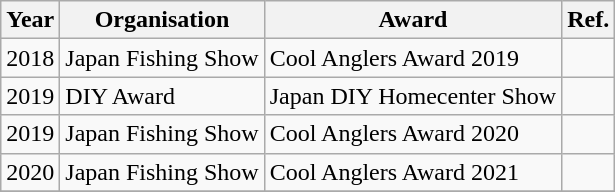<table class="wikitable">
<tr>
<th>Year</th>
<th>Organisation</th>
<th>Award</th>
<th>Ref.</th>
</tr>
<tr>
<td>2018</td>
<td>Japan Fishing Show</td>
<td>Cool Anglers Award 2019</td>
<td></td>
</tr>
<tr>
<td>2019</td>
<td>DIY Award</td>
<td>Japan DIY Homecenter Show</td>
<td></td>
</tr>
<tr>
<td>2019</td>
<td>Japan Fishing Show</td>
<td>Cool Anglers Award 2020</td>
<td></td>
</tr>
<tr>
<td>2020</td>
<td>Japan Fishing Show</td>
<td>Cool Anglers Award 2021</td>
<td></td>
</tr>
<tr>
</tr>
</table>
